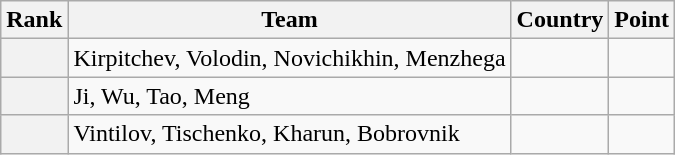<table class="wikitable sortable">
<tr>
<th>Rank</th>
<th>Team</th>
<th>Country</th>
<th>Point</th>
</tr>
<tr>
<th></th>
<td>Kirpitchev, Volodin, Novichikhin, Menzhega</td>
<td></td>
<td></td>
</tr>
<tr>
<th></th>
<td>Ji, Wu, Tao, Meng</td>
<td></td>
<td></td>
</tr>
<tr>
<th></th>
<td>Vintilov, Tischenko, Kharun, Bobrovnik</td>
<td></td>
<td></td>
</tr>
</table>
